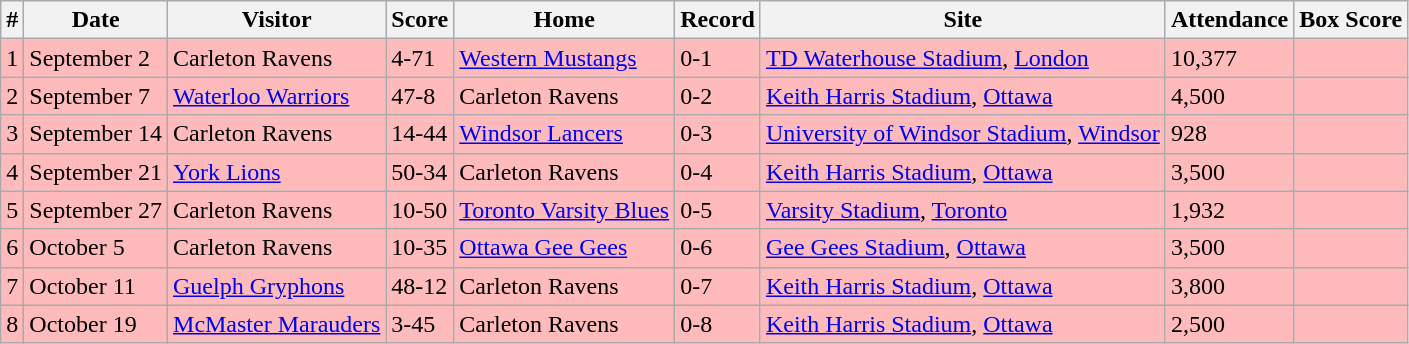<table class="wikitable">
<tr>
<th>#</th>
<th>Date</th>
<th>Visitor</th>
<th>Score</th>
<th>Home</th>
<th>Record</th>
<th>Site</th>
<th>Attendance</th>
<th>Box Score</th>
</tr>
<tr bgcolor="#ffbbbb">
<td>1</td>
<td>September 2</td>
<td>Carleton Ravens</td>
<td>4-71</td>
<td><a href='#'>Western Mustangs</a></td>
<td>0-1</td>
<td><a href='#'>TD Waterhouse Stadium</a>, <a href='#'>London</a></td>
<td>10,377</td>
<td></td>
</tr>
<tr bgcolor="#ffbbbb">
<td>2</td>
<td>September 7</td>
<td><a href='#'>Waterloo Warriors</a></td>
<td>47-8</td>
<td>Carleton Ravens</td>
<td>0-2</td>
<td><a href='#'>Keith Harris Stadium</a>, <a href='#'>Ottawa</a></td>
<td>4,500</td>
<td></td>
</tr>
<tr bgcolor="#ffbbbb">
<td>3</td>
<td>September 14</td>
<td>Carleton Ravens</td>
<td>14-44</td>
<td><a href='#'>Windsor Lancers</a></td>
<td>0-3</td>
<td><a href='#'>University of Windsor Stadium</a>, <a href='#'>Windsor</a></td>
<td>928</td>
<td></td>
</tr>
<tr bgcolor="#ffbbbb">
<td>4</td>
<td>September 21</td>
<td><a href='#'>York Lions</a></td>
<td>50-34</td>
<td>Carleton Ravens</td>
<td>0-4</td>
<td><a href='#'>Keith Harris Stadium</a>, <a href='#'>Ottawa</a></td>
<td>3,500</td>
<td></td>
</tr>
<tr bgcolor="#ffbbbb">
<td>5</td>
<td>September 27</td>
<td>Carleton Ravens</td>
<td>10-50</td>
<td><a href='#'>Toronto Varsity Blues</a></td>
<td>0-5</td>
<td><a href='#'>Varsity Stadium</a>, <a href='#'>Toronto</a></td>
<td>1,932</td>
<td></td>
</tr>
<tr bgcolor="#ffbbbb">
<td>6</td>
<td>October 5</td>
<td>Carleton Ravens</td>
<td>10-35</td>
<td><a href='#'>Ottawa Gee Gees</a></td>
<td>0-6</td>
<td><a href='#'>Gee Gees Stadium</a>, <a href='#'>Ottawa</a></td>
<td>3,500</td>
<td></td>
</tr>
<tr bgcolor="#ffbbbb">
<td>7</td>
<td>October 11</td>
<td><a href='#'>Guelph Gryphons</a></td>
<td>48-12</td>
<td>Carleton Ravens</td>
<td>0-7</td>
<td><a href='#'>Keith Harris Stadium</a>, <a href='#'>Ottawa</a></td>
<td>3,800</td>
<td></td>
</tr>
<tr bgcolor="#ffbbbb">
<td>8</td>
<td>October 19</td>
<td><a href='#'>McMaster Marauders</a></td>
<td>3-45</td>
<td>Carleton Ravens</td>
<td>0-8</td>
<td><a href='#'>Keith Harris Stadium</a>, <a href='#'>Ottawa</a></td>
<td>2,500</td>
<td></td>
</tr>
</table>
